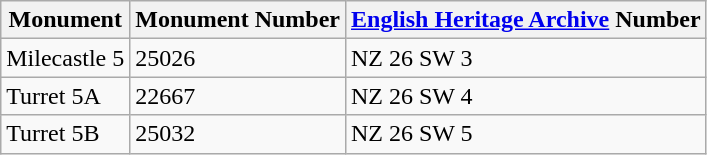<table class="wikitable">
<tr>
<th>Monument</th>
<th>Monument Number</th>
<th><a href='#'>English Heritage Archive</a> Number</th>
</tr>
<tr>
<td>Milecastle 5</td>
<td>25026</td>
<td>NZ 26 SW 3</td>
</tr>
<tr>
<td>Turret 5A</td>
<td>22667</td>
<td>NZ 26 SW 4</td>
</tr>
<tr>
<td>Turret 5B</td>
<td>25032</td>
<td>NZ 26 SW 5</td>
</tr>
</table>
